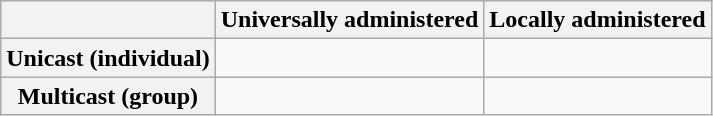<table class="wikitable">
<tr>
<th></th>
<th>Universally administered</th>
<th>Locally administered</th>
</tr>
<tr>
<th>Unicast (individual)</th>
<td></td>
<td></td>
</tr>
<tr>
<th>Multicast (group)</th>
<td></td>
<td></td>
</tr>
</table>
